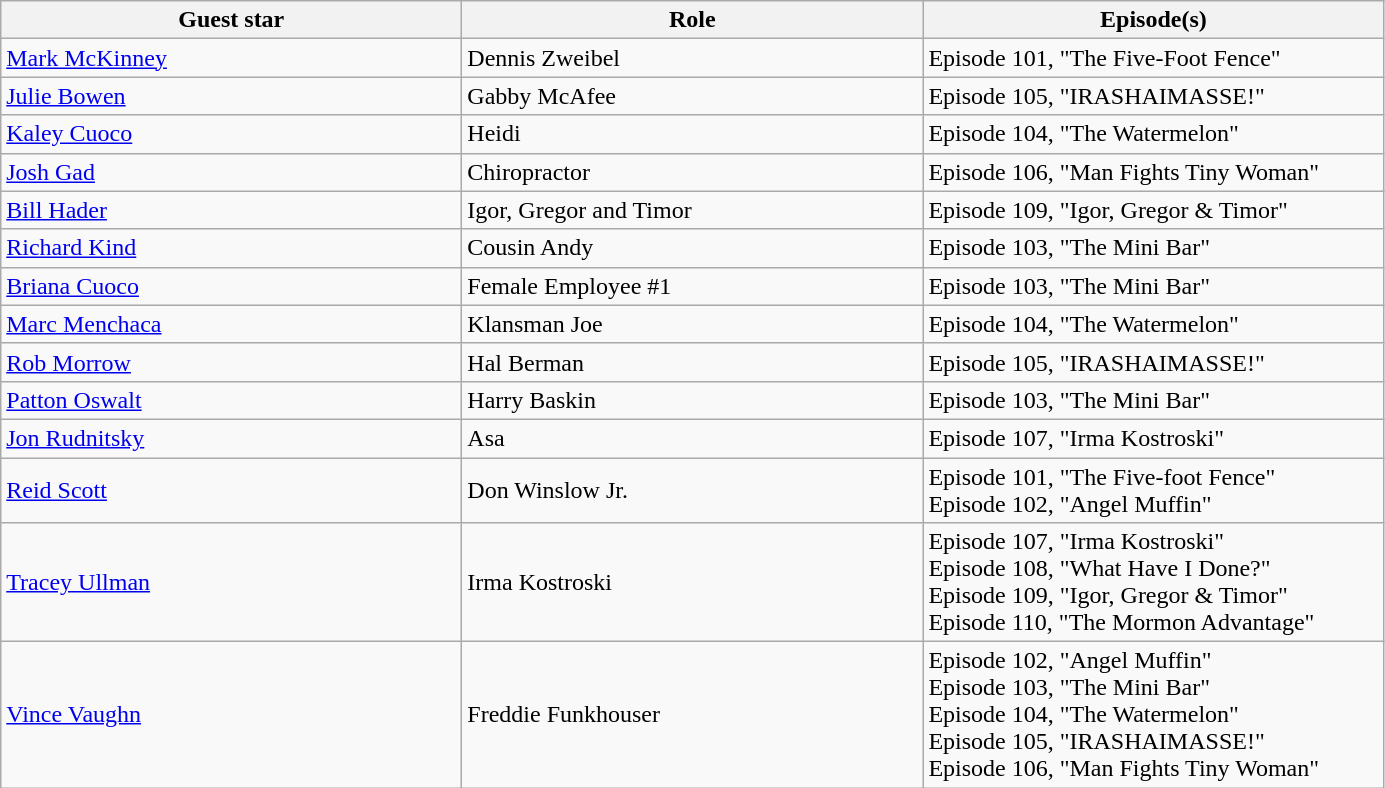<table class="wikitable">
<tr>
<th scope="col" style="width:300px;">Guest star</th>
<th scope="col" style="width:300px;">Role</th>
<th scope="col" style="width:300px;">Episode(s)</th>
</tr>
<tr>
<td><a href='#'>Mark McKinney</a></td>
<td>Dennis Zweibel</td>
<td>Episode 101, "The Five-Foot Fence"</td>
</tr>
<tr>
<td><a href='#'>Julie Bowen</a></td>
<td>Gabby McAfee</td>
<td>Episode 105, "IRASHAIMASSE!"</td>
</tr>
<tr>
<td><a href='#'>Kaley Cuoco</a></td>
<td>Heidi</td>
<td>Episode 104, "The Watermelon"</td>
</tr>
<tr>
<td><a href='#'>Josh Gad</a></td>
<td>Chiropractor</td>
<td>Episode 106, "Man Fights Tiny Woman"</td>
</tr>
<tr>
<td><a href='#'>Bill Hader</a></td>
<td>Igor, Gregor and Timor</td>
<td>Episode 109, "Igor, Gregor & Timor"</td>
</tr>
<tr>
<td><a href='#'>Richard Kind</a></td>
<td>Cousin Andy</td>
<td>Episode 103, "The Mini Bar"</td>
</tr>
<tr>
<td><a href='#'>Briana Cuoco</a></td>
<td>Female Employee #1</td>
<td>Episode 103, "The Mini Bar"</td>
</tr>
<tr>
<td><a href='#'>Marc Menchaca</a></td>
<td>Klansman Joe</td>
<td>Episode 104, "The Watermelon"</td>
</tr>
<tr>
<td><a href='#'>Rob Morrow</a></td>
<td>Hal Berman</td>
<td>Episode 105, "IRASHAIMASSE!"</td>
</tr>
<tr>
<td><a href='#'>Patton Oswalt</a></td>
<td>Harry Baskin</td>
<td>Episode 103, "The Mini Bar"</td>
</tr>
<tr>
<td><a href='#'>Jon Rudnitsky</a></td>
<td>Asa</td>
<td>Episode 107, "Irma Kostroski"</td>
</tr>
<tr>
<td><a href='#'>Reid Scott</a></td>
<td>Don Winslow Jr.</td>
<td>Episode 101, "The Five-foot Fence"<br>Episode 102, "Angel Muffin"</td>
</tr>
<tr>
<td><a href='#'>Tracey Ullman</a></td>
<td>Irma Kostroski</td>
<td>Episode 107, "Irma Kostroski"<br>Episode 108, "What Have I Done?"<br>Episode 109, "Igor, Gregor & Timor"<br>Episode 110, "The Mormon Advantage"</td>
</tr>
<tr>
<td><a href='#'>Vince Vaughn</a></td>
<td>Freddie Funkhouser</td>
<td>Episode 102, "Angel Muffin"<br>Episode 103, "The Mini Bar"<br>Episode 104, "The Watermelon"<br>Episode 105, "IRASHAIMASSE!"<br>Episode 106, "Man Fights Tiny Woman"</td>
</tr>
</table>
